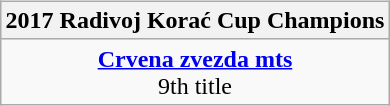<table style="width:100%;">
<tr>
<td valign=top align=right width=33%><br>













</td>
<td style="vertical-align:top; align:center; width:33%;"><br><table style="width:100%;">
<tr>
<td style="width=50%;"></td>
<td></td>
<td style="width=50%;"></td>
</tr>
</table>
<br><table class=wikitable style="text-align:center; margin:auto">
<tr>
<th>2017 Radivoj Korać Cup Champions</th>
</tr>
<tr>
<td><strong><a href='#'>Crvena zvezda mts</a></strong><br>9th title</td>
</tr>
</table>
</td>
<td style="vertical-align:top; align:left; width:33%;"><br>











</td>
</tr>
</table>
